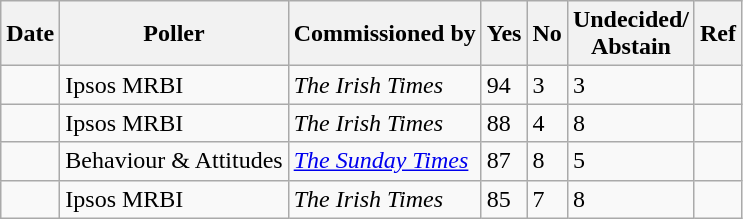<table class="wikitable sortable">
<tr>
<th>Date</th>
<th>Poller</th>
<th>Commissioned by</th>
<th>Yes</th>
<th>No</th>
<th>Undecided/<br>Abstain</th>
<th class="unsortable">Ref</th>
</tr>
<tr>
<td></td>
<td>Ipsos MRBI</td>
<td><em>The Irish Times</em></td>
<td>94</td>
<td>3</td>
<td>3</td>
<td></td>
</tr>
<tr>
<td></td>
<td>Ipsos MRBI</td>
<td><em>The Irish Times</em></td>
<td>88</td>
<td>4</td>
<td>8</td>
<td></td>
</tr>
<tr>
<td></td>
<td>Behaviour & Attitudes</td>
<td><em><a href='#'>The Sunday Times</a></em></td>
<td>87</td>
<td>8</td>
<td>5</td>
<td></td>
</tr>
<tr>
<td></td>
<td>Ipsos MRBI</td>
<td><em>The Irish Times</em></td>
<td>85</td>
<td>7</td>
<td>8</td>
<td></td>
</tr>
</table>
